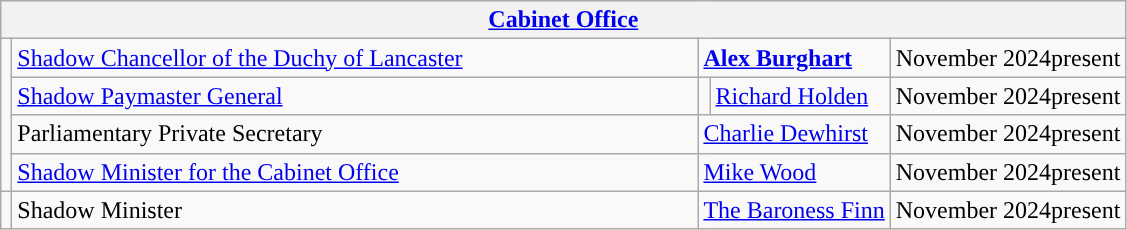<table class="wikitable">
<tr>
<th colspan="5"><a href='#'>Cabinet Office</a></th>
</tr>
<tr>
<td rowspan="4" style="background: "></td>
<td style="width: 450px;"><a href='#'>Shadow Chancellor of the Duchy of Lancaster</a></td>
<td colspan="2"><strong><a href='#'>Alex Burghart</a></strong></td>
<td>November 2024present</td>
</tr>
<tr>
<td><a href='#'>Shadow Paymaster General</a></td>
<td style="background: "></td>
<td><a href='#'>Richard Holden</a></td>
<td>November 2024present</td>
</tr>
<tr>
<td>Parliamentary Private Secretary</td>
<td colspan="2"><a href='#'>Charlie Dewhirst</a></td>
<td>November 2024present</td>
</tr>
<tr>
<td><a href='#'>Shadow Minister for the Cabinet Office</a></td>
<td colspan="2"><a href='#'>Mike Wood</a></td>
<td>November 2024present</td>
</tr>
<tr>
<td style="background: "></td>
<td>Shadow Minister</td>
<td colspan="2"><a href='#'>The Baroness Finn</a></td>
<td>November 2024present</td>
</tr>
</table>
